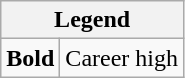<table class="wikitable mw-collapsible mw-collapsed">
<tr>
<th colspan="2">Legend</th>
</tr>
<tr>
<td><strong>Bold</strong></td>
<td>Career high</td>
</tr>
</table>
